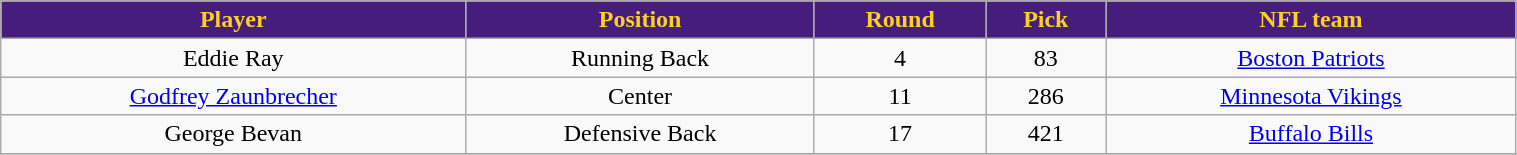<table class="wikitable" width="80%">
<tr align="center"  style="background:#461d7c;color:#FDD023;">
<td><strong>Player</strong></td>
<td><strong>Position</strong></td>
<td><strong>Round</strong></td>
<td><strong>Pick</strong></td>
<td><strong>NFL team</strong></td>
</tr>
<tr align="center" bgcolor="">
<td>Eddie Ray</td>
<td>Running Back</td>
<td>4</td>
<td>83</td>
<td><a href='#'>Boston Patriots</a></td>
</tr>
<tr align="center" bgcolor="">
<td><a href='#'>Godfrey Zaunbrecher</a></td>
<td>Center</td>
<td>11</td>
<td>286</td>
<td><a href='#'>Minnesota Vikings</a></td>
</tr>
<tr align="center" bgcolor="">
<td>George Bevan</td>
<td>Defensive Back</td>
<td>17</td>
<td>421</td>
<td><a href='#'>Buffalo Bills</a></td>
</tr>
<tr align="center" bgcolor="">
</tr>
</table>
